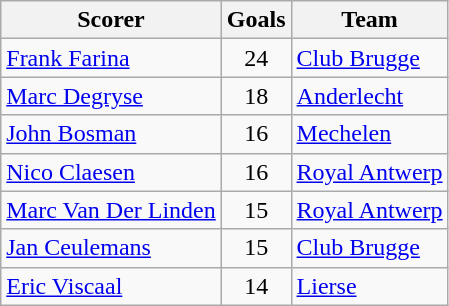<table class="wikitable">
<tr>
<th>Scorer</th>
<th>Goals</th>
<th>Team</th>
</tr>
<tr>
<td> <a href='#'>Frank Farina</a></td>
<td style="text-align:center;">24</td>
<td><a href='#'>Club Brugge</a></td>
</tr>
<tr>
<td> <a href='#'>Marc Degryse</a></td>
<td style="text-align:center;">18</td>
<td><a href='#'>Anderlecht</a></td>
</tr>
<tr>
<td> <a href='#'>John Bosman</a></td>
<td style="text-align:center;">16</td>
<td><a href='#'>Mechelen</a></td>
</tr>
<tr>
<td> <a href='#'>Nico Claesen</a></td>
<td style="text-align:center;">16</td>
<td><a href='#'>Royal Antwerp</a></td>
</tr>
<tr>
<td> <a href='#'>Marc Van Der Linden</a></td>
<td style="text-align:center;">15</td>
<td><a href='#'>Royal Antwerp</a></td>
</tr>
<tr>
<td> <a href='#'>Jan Ceulemans</a></td>
<td style="text-align:center;">15</td>
<td><a href='#'>Club Brugge</a></td>
</tr>
<tr>
<td> <a href='#'>Eric Viscaal</a></td>
<td style="text-align:center;">14</td>
<td><a href='#'>Lierse</a></td>
</tr>
</table>
